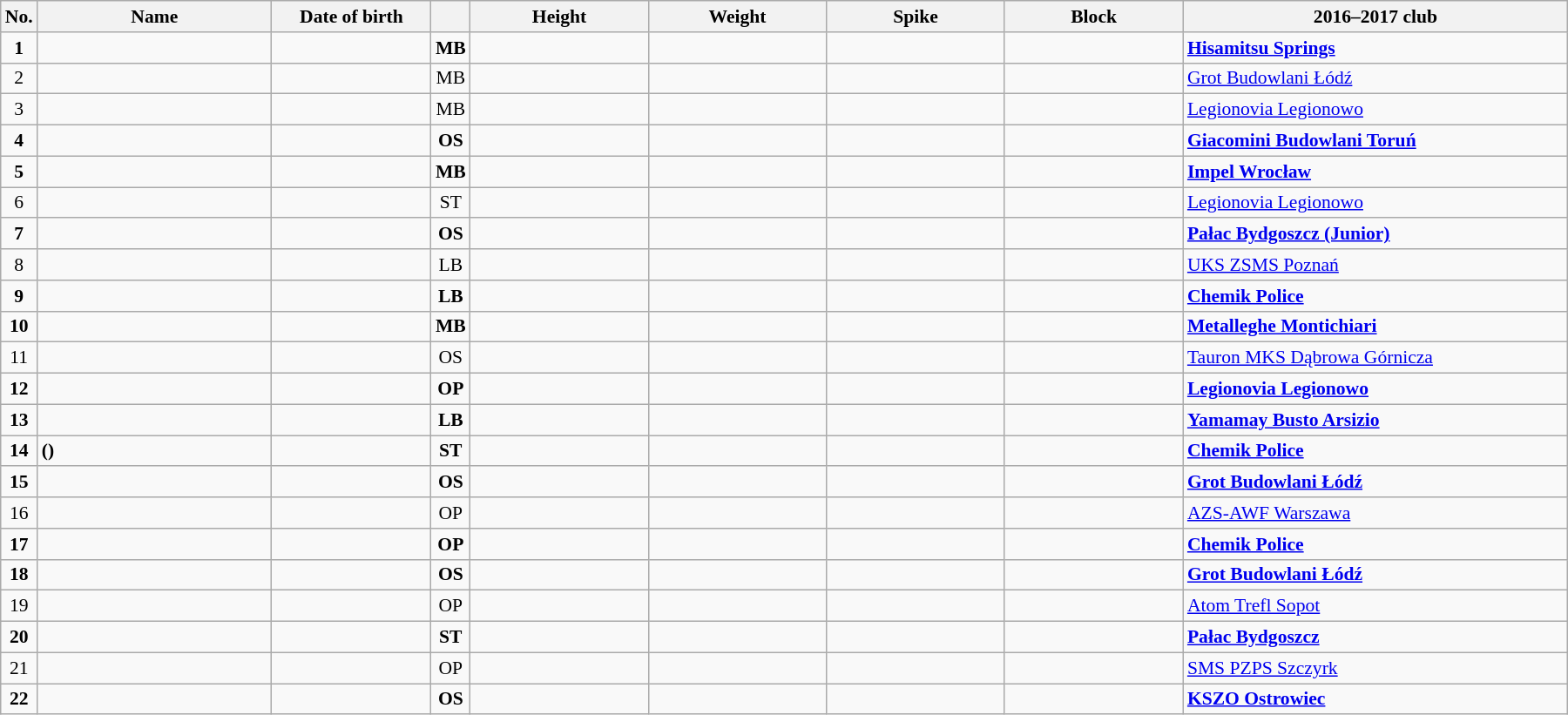<table class="wikitable sortable" style="font-size:90%; text-align:center;">
<tr>
<th>No.</th>
<th style="width:12em">Name</th>
<th style="width:8em">Date of birth</th>
<th></th>
<th style="width:9em">Height</th>
<th style="width:9em">Weight</th>
<th style="width:9em">Spike</th>
<th style="width:9em">Block</th>
<th style="width:20em">2016–2017 club</th>
</tr>
<tr style="font-weight:bold;">
<td>1</td>
<td align=left></td>
<td align=right></td>
<td>MB</td>
<td></td>
<td></td>
<td></td>
<td></td>
<td align=left> <a href='#'>Hisamitsu Springs</a></td>
</tr>
<tr>
<td>2</td>
<td align=left></td>
<td align=right></td>
<td>MB</td>
<td></td>
<td></td>
<td></td>
<td></td>
<td align=left> <a href='#'>Grot Budowlani Łódź</a></td>
</tr>
<tr>
<td>3</td>
<td align=left></td>
<td align=right></td>
<td>MB</td>
<td></td>
<td></td>
<td></td>
<td></td>
<td align=left> <a href='#'>Legionovia Legionowo</a></td>
</tr>
<tr style="font-weight:bold;">
<td>4</td>
<td align=left></td>
<td align=right></td>
<td>OS</td>
<td></td>
<td></td>
<td></td>
<td></td>
<td align=left> <a href='#'>Giacomini Budowlani Toruń</a></td>
</tr>
<tr style="font-weight:bold;">
<td>5</td>
<td align=left></td>
<td align=right></td>
<td>MB</td>
<td></td>
<td></td>
<td></td>
<td></td>
<td align=left> <a href='#'>Impel Wrocław</a></td>
</tr>
<tr>
<td>6</td>
<td align=left></td>
<td align=right></td>
<td>ST</td>
<td></td>
<td></td>
<td></td>
<td></td>
<td align=left> <a href='#'>Legionovia Legionowo</a></td>
</tr>
<tr style="font-weight:bold;">
<td>7</td>
<td align=left></td>
<td align=right></td>
<td>OS</td>
<td></td>
<td></td>
<td></td>
<td></td>
<td align=left> <a href='#'>Pałac Bydgoszcz (Junior)</a></td>
</tr>
<tr>
<td>8</td>
<td align=left></td>
<td align=right></td>
<td>LB</td>
<td></td>
<td></td>
<td></td>
<td></td>
<td align=left> <a href='#'>UKS ZSMS Poznań</a></td>
</tr>
<tr style="font-weight:bold;">
<td>9</td>
<td align=left></td>
<td align=right></td>
<td>LB</td>
<td></td>
<td></td>
<td></td>
<td></td>
<td align=left> <a href='#'>Chemik Police</a></td>
</tr>
<tr style="font-weight:bold;">
<td>10</td>
<td align=left></td>
<td align=right></td>
<td>MB</td>
<td></td>
<td></td>
<td></td>
<td></td>
<td align=left> <a href='#'>Metalleghe Montichiari</a></td>
</tr>
<tr>
<td>11</td>
<td align=left></td>
<td align=right></td>
<td>OS</td>
<td></td>
<td></td>
<td></td>
<td></td>
<td align=left> <a href='#'>Tauron MKS Dąbrowa Górnicza</a></td>
</tr>
<tr style="font-weight:bold;">
<td>12</td>
<td align=left></td>
<td align=right></td>
<td>OP</td>
<td></td>
<td></td>
<td></td>
<td></td>
<td align=left> <a href='#'>Legionovia Legionowo</a></td>
</tr>
<tr style="font-weight:bold;">
<td>13</td>
<td align=left></td>
<td align=right></td>
<td>LB</td>
<td></td>
<td></td>
<td></td>
<td></td>
<td align=left> <a href='#'>Yamamay Busto Arsizio</a></td>
</tr>
<tr style="font-weight:bold;">
<td>14</td>
<td align=left>  ()</td>
<td align=right></td>
<td>ST</td>
<td></td>
<td></td>
<td></td>
<td></td>
<td align=left> <a href='#'>Chemik Police</a></td>
</tr>
<tr style="font-weight:bold;">
<td>15</td>
<td align=left></td>
<td align=right></td>
<td>OS</td>
<td></td>
<td></td>
<td></td>
<td></td>
<td align=left> <a href='#'>Grot Budowlani Łódź</a></td>
</tr>
<tr>
<td>16</td>
<td align=left></td>
<td align=right></td>
<td>OP</td>
<td></td>
<td></td>
<td></td>
<td></td>
<td align=left> <a href='#'>AZS-AWF Warszawa</a></td>
</tr>
<tr style="font-weight:bold;">
<td>17</td>
<td align=left></td>
<td align=right></td>
<td>OP</td>
<td></td>
<td></td>
<td></td>
<td></td>
<td align=left> <a href='#'>Chemik Police</a></td>
</tr>
<tr style="font-weight:bold;">
<td>18</td>
<td align=left></td>
<td align=right></td>
<td>OS</td>
<td></td>
<td></td>
<td></td>
<td></td>
<td align=left> <a href='#'>Grot Budowlani Łódź</a></td>
</tr>
<tr>
<td>19</td>
<td align=left></td>
<td align=right></td>
<td>OP</td>
<td></td>
<td></td>
<td></td>
<td></td>
<td align=left> <a href='#'>Atom Trefl Sopot</a></td>
</tr>
<tr style="font-weight:bold;">
<td>20</td>
<td align=left></td>
<td align=right></td>
<td>ST</td>
<td></td>
<td></td>
<td></td>
<td></td>
<td align=left> <a href='#'>Pałac Bydgoszcz</a></td>
</tr>
<tr>
<td>21</td>
<td align=left></td>
<td align=right></td>
<td>OP</td>
<td></td>
<td></td>
<td></td>
<td></td>
<td align=left> <a href='#'>SMS PZPS Szczyrk</a></td>
</tr>
<tr style="font-weight:bold;">
<td>22</td>
<td align=left></td>
<td align=right></td>
<td>OS</td>
<td></td>
<td></td>
<td></td>
<td></td>
<td align=left> <a href='#'>KSZO Ostrowiec</a></td>
</tr>
</table>
